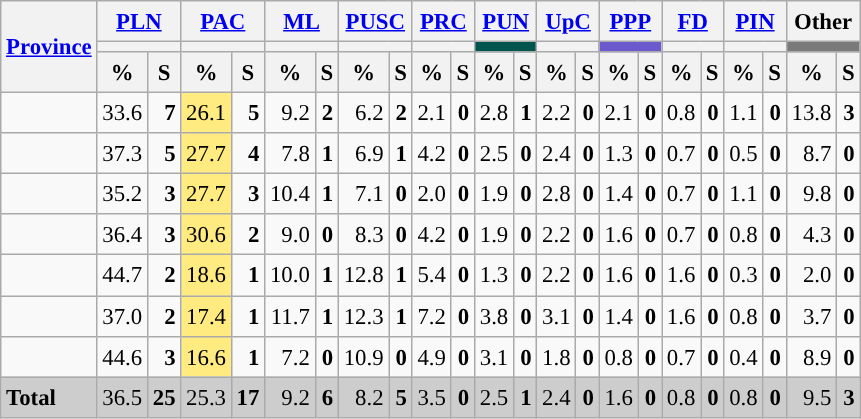<table class="wikitable sortable" style="text-align:right; font-size:95%; line-height:20px;">
<tr>
<th rowspan="3"><a href='#'>Province</a></th>
<th colspan="2" width="30px"><a href='#'>PLN</a></th>
<th colspan="2" width="30px"><a href='#'>PAC</a></th>
<th colspan="2" width="30px"><a href='#'>ML</a></th>
<th colspan="2" width="30px"><a href='#'>PUSC</a></th>
<th colspan="2" width="30px"><a href='#'>PRC</a></th>
<th colspan="2" width="30px"><a href='#'>PUN</a></th>
<th colspan="2" width="30px"><a href='#'>UpC</a></th>
<th colspan="2" width="30px"><a href='#'>PPP</a></th>
<th colspan="2" width="30px"><a href='#'>FD</a></th>
<th colspan="2" width="30px"><a href='#'>PIN</a></th>
<th colspan="2" width="30px">Other</th>
</tr>
<tr>
<th colspan="2" style="background:"></th>
<th colspan="2" style="background:"></th>
<th colspan="2" style="background:"></th>
<th colspan="2" style="background:"></th>
<th colspan="2" style="background:"></th>
<th colspan="2" style="background:#00554E"></th>
<th colspan="2" style="background:"></th>
<th colspan="2" style="background:slateblue"></th>
<th colspan="2" style="background:"></th>
<th colspan="2" style="background:"></th>
<th colspan="2" style="background:#7a7a7a"></th>
</tr>
<tr>
<th data-sort-type="number">%</th>
<th data-sort-type="number">S</th>
<th data-sort-type="number">%</th>
<th data-sort-type="number">S</th>
<th data-sort-type="number">%</th>
<th data-sort-type="number">S</th>
<th data-sort-type="number">%</th>
<th data-sort-type="number">S</th>
<th data-sort-type="number">%</th>
<th data-sort-type="number">S</th>
<th data-sort-type="number">%</th>
<th data-sort-type="number">S</th>
<th data-sort-type="number">%</th>
<th data-sort-type="number">S</th>
<th data-sort-type="number">%</th>
<th data-sort-type="number">S</th>
<th data-sort-type="number">%</th>
<th data-sort-type="number">S</th>
<th data-sort-type="number">%</th>
<th data-sort-type="number">S</th>
<th data-sort-type="number">%</th>
<th data-sort-type="number">S</th>
</tr>
<tr>
<td align="left"></td>
<td style="background:">33.6</td>
<td><strong>7</strong></td>
<td style="background:#FFEB7F; color:black;">26.1</td>
<td><strong>5</strong></td>
<td>9.2</td>
<td><strong>2</strong></td>
<td>6.2</td>
<td><strong>2</strong></td>
<td>2.1</td>
<td><strong>0</strong></td>
<td>2.8</td>
<td><strong>1</strong></td>
<td>2.2</td>
<td><strong>0</strong></td>
<td>2.1</td>
<td><strong>0</strong></td>
<td>0.8</td>
<td><strong>0</strong></td>
<td>1.1</td>
<td><strong>0</strong></td>
<td>13.8</td>
<td><strong>3</strong></td>
</tr>
<tr>
<td align="left"></td>
<td style="background:">37.3</td>
<td><strong>5</strong></td>
<td style="background:#FFEB7F; color:black;">27.7</td>
<td><strong>4</strong></td>
<td>7.8</td>
<td><strong>1</strong></td>
<td>6.9</td>
<td><strong>1</strong></td>
<td>4.2</td>
<td><strong>0</strong></td>
<td>2.5</td>
<td><strong>0</strong></td>
<td>2.4</td>
<td><strong>0</strong></td>
<td>1.3</td>
<td><strong>0</strong></td>
<td>0.7</td>
<td><strong>0</strong></td>
<td>0.5</td>
<td><strong>0</strong></td>
<td>8.7</td>
<td><strong>0</strong></td>
</tr>
<tr>
<td align="left"></td>
<td style="background:">35.2</td>
<td><strong>3</strong></td>
<td style="background:#FFEB7F; color:black;">27.7</td>
<td><strong>3</strong></td>
<td>10.4</td>
<td><strong>1</strong></td>
<td>7.1</td>
<td><strong>0</strong></td>
<td>2.0</td>
<td><strong>0</strong></td>
<td>1.9</td>
<td><strong>0</strong></td>
<td>2.8</td>
<td><strong>0</strong></td>
<td>1.4</td>
<td><strong>0</strong></td>
<td>0.7</td>
<td><strong>0</strong></td>
<td>1.1</td>
<td><strong>0</strong></td>
<td>9.8</td>
<td><strong>0</strong></td>
</tr>
<tr>
<td align="left"></td>
<td style="background:">36.4</td>
<td><strong>3</strong></td>
<td style="background:#FFEB7F; color:black;">30.6</td>
<td><strong>2</strong></td>
<td>9.0</td>
<td><strong>0</strong></td>
<td>8.3</td>
<td><strong>0</strong></td>
<td>4.2</td>
<td><strong>0</strong></td>
<td>1.9</td>
<td><strong>0</strong></td>
<td>2.2</td>
<td><strong>0</strong></td>
<td>1.6</td>
<td><strong>0</strong></td>
<td>0.7</td>
<td><strong>0</strong></td>
<td>0.8</td>
<td><strong>0</strong></td>
<td>4.3</td>
<td><strong>0</strong></td>
</tr>
<tr>
<td align="left"></td>
<td style="background:">44.7</td>
<td><strong>2</strong></td>
<td style="background:#FFEB7F; color:black;">18.6</td>
<td><strong>1</strong></td>
<td>10.0</td>
<td><strong>1</strong></td>
<td>12.8</td>
<td><strong>1</strong></td>
<td>5.4</td>
<td><strong>0</strong></td>
<td>1.3</td>
<td><strong>0</strong></td>
<td>2.2</td>
<td><strong>0</strong></td>
<td>1.6</td>
<td><strong>0</strong></td>
<td>1.6</td>
<td><strong>0</strong></td>
<td>0.3</td>
<td><strong>0</strong></td>
<td>2.0</td>
<td><strong>0</strong></td>
</tr>
<tr>
<td align="left"></td>
<td style="background:">37.0</td>
<td><strong>2</strong></td>
<td style="background:#FFEB7F; color:black;">17.4</td>
<td><strong>1</strong></td>
<td>11.7</td>
<td><strong>1</strong></td>
<td>12.3</td>
<td><strong>1</strong></td>
<td>7.2</td>
<td><strong>0</strong></td>
<td>3.8</td>
<td><strong>0</strong></td>
<td>3.1</td>
<td><strong>0</strong></td>
<td>1.4</td>
<td><strong>0</strong></td>
<td>1.6</td>
<td><strong>0</strong></td>
<td>0.8</td>
<td><strong>0</strong></td>
<td>3.7</td>
<td><strong>0</strong></td>
</tr>
<tr>
<td align="left"></td>
<td style="background:">44.6</td>
<td><strong>3</strong></td>
<td style="background:#FFEB7F; color:black;">16.6</td>
<td><strong>1</strong></td>
<td>7.2</td>
<td><strong>0</strong></td>
<td>10.9</td>
<td><strong>0</strong></td>
<td>4.9</td>
<td><strong>0</strong></td>
<td>3.1</td>
<td><strong>0</strong></td>
<td>1.8</td>
<td><strong>0</strong></td>
<td>0.8</td>
<td><strong>0</strong></td>
<td>0.7</td>
<td><strong>0</strong></td>
<td>0.4</td>
<td><strong>0</strong></td>
<td>8.9</td>
<td><strong>0</strong></td>
</tr>
<tr style="background:#CDCDCD;">
<td align="left"><strong>Total</strong></td>
<td style="background:">36.5</td>
<td><strong>25</strong></td>
<td>25.3</td>
<td><strong>17</strong></td>
<td>9.2</td>
<td><strong>6</strong></td>
<td>8.2</td>
<td><strong>5</strong></td>
<td>3.5</td>
<td><strong>0</strong></td>
<td>2.5</td>
<td><strong>1</strong></td>
<td>2.4</td>
<td><strong>0</strong></td>
<td>1.6</td>
<td><strong>0</strong></td>
<td>0.8</td>
<td><strong>0</strong></td>
<td>0.8</td>
<td><strong>0</strong></td>
<td>9.5</td>
<td><strong>3</strong></td>
</tr>
</table>
